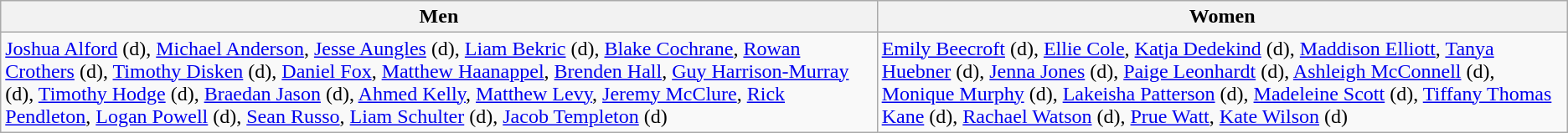<table class="wikitable">
<tr>
<th>Men</th>
<th>Women</th>
</tr>
<tr>
<td><a href='#'>Joshua Alford</a> (d), <a href='#'>Michael Anderson</a>, <a href='#'>Jesse Aungles</a> (d), <a href='#'>Liam Bekric</a> (d), <a href='#'>Blake Cochrane</a>, <a href='#'>Rowan Crothers</a> (d), <a href='#'>Timothy Disken</a> (d), <a href='#'>Daniel Fox</a>, <a href='#'>Matthew Haanappel</a>, <a href='#'>Brenden Hall</a>, <a href='#'>Guy Harrison-Murray</a> (d), <a href='#'>Timothy Hodge</a> (d), <a href='#'>Braedan Jason</a> (d), <a href='#'>Ahmed Kelly</a>, <a href='#'>Matthew Levy</a>, <a href='#'>Jeremy McClure</a>, <a href='#'>Rick Pendleton</a>, <a href='#'>Logan Powell</a> (d), <a href='#'>Sean Russo</a>, <a href='#'>Liam Schulter</a> (d), <a href='#'>Jacob Templeton</a> (d)</td>
<td><a href='#'>Emily Beecroft</a> (d), <a href='#'>Ellie Cole</a>, <a href='#'>Katja Dedekind</a> (d), <a href='#'>Maddison Elliott</a>, <a href='#'>Tanya Huebner</a> (d), <a href='#'>Jenna Jones</a> (d), <a href='#'>Paige Leonhardt</a> (d), <a href='#'>Ashleigh McConnell</a> (d), <a href='#'>Monique Murphy</a> (d), <a href='#'>Lakeisha Patterson</a> (d), <a href='#'>Madeleine Scott</a> (d), <a href='#'>Tiffany Thomas Kane</a> (d), <a href='#'>Rachael Watson</a> (d), <a href='#'>Prue Watt</a>, <a href='#'>Kate Wilson</a> (d)</td>
</tr>
</table>
